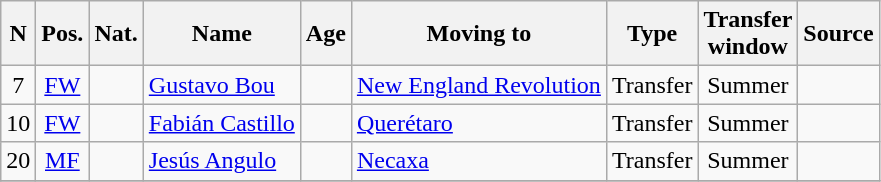<table class="wikitable sortable" style="text-align:center">
<tr>
<th>N</th>
<th>Pos.</th>
<th>Nat.</th>
<th>Name</th>
<th>Age</th>
<th>Moving to</th>
<th>Type</th>
<th>Transfer<br>window</th>
<th>Source</th>
</tr>
<tr>
<td>7</td>
<td><a href='#'>FW</a></td>
<td></td>
<td align=left><a href='#'>Gustavo Bou</a></td>
<td></td>
<td align=left> <a href='#'>New England Revolution</a></td>
<td>Transfer</td>
<td>Summer</td>
<td></td>
</tr>
<tr>
<td>10</td>
<td><a href='#'>FW</a></td>
<td></td>
<td align=left><a href='#'>Fabián Castillo</a></td>
<td></td>
<td align=left><a href='#'>Querétaro</a></td>
<td>Transfer</td>
<td>Summer</td>
<td></td>
</tr>
<tr>
<td>20</td>
<td><a href='#'>MF</a></td>
<td></td>
<td align=left><a href='#'>Jesús Angulo</a></td>
<td></td>
<td align=left><a href='#'>Necaxa</a></td>
<td>Transfer</td>
<td>Summer</td>
<td></td>
</tr>
<tr>
</tr>
</table>
